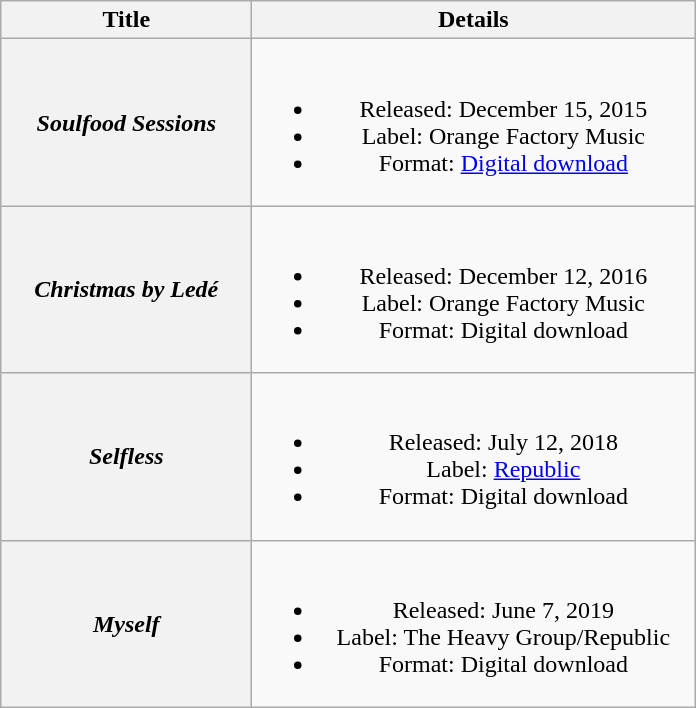<table class="wikitable plainrowheaders" style="text-align:center;">
<tr>
<th scope="col" style="width:10em;">Title</th>
<th scope="col" style="width:18em;">Details</th>
</tr>
<tr>
<th scope="row"><em>Soulfood Sessions</em></th>
<td><br><ul><li>Released: December 15, 2015</li><li>Label: Orange Factory Music</li><li>Format: <a href='#'>Digital download</a></li></ul></td>
</tr>
<tr>
<th scope="row"><em>Christmas by Ledé</em></th>
<td><br><ul><li>Released: December 12, 2016</li><li>Label: Orange Factory Music</li><li>Format: Digital download</li></ul></td>
</tr>
<tr>
<th scope="row"><em>Selfless</em></th>
<td><br><ul><li>Released: July 12, 2018</li><li>Label: <a href='#'>Republic</a></li><li>Format: Digital download</li></ul></td>
</tr>
<tr>
<th scope="row"><em>Myself</em></th>
<td><br><ul><li>Released: June 7, 2019</li><li>Label: The Heavy Group/Republic</li><li>Format: Digital download</li></ul></td>
</tr>
</table>
